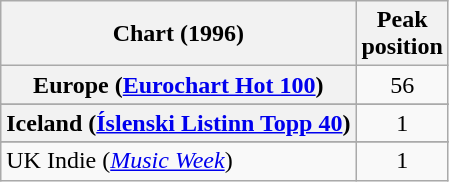<table class="wikitable sortable plainrowheaders" style="text-align:center">
<tr>
<th scope="col">Chart (1996)</th>
<th scope="col">Peak<br>position</th>
</tr>
<tr>
<th scope="row">Europe (<a href='#'>Eurochart Hot 100</a>)</th>
<td>56</td>
</tr>
<tr>
</tr>
<tr>
<th scope="row">Iceland (<a href='#'>Íslenski Listinn Topp 40</a>)</th>
<td>1</td>
</tr>
<tr>
</tr>
<tr>
</tr>
<tr>
</tr>
<tr>
<td align=left>UK Indie (<em><a href='#'>Music Week</a></em>)</td>
<td align=center>1</td>
</tr>
</table>
